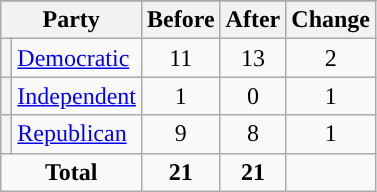<table class="wikitable" style="text-align:center;">
<tr>
</tr>
<tr>
<th colspan=2>Party</th>
<th>Before</th>
<th>After</th>
<th>Change</th>
</tr>
<tr>
<th style="background-color:"></th>
<td style="text-align:left;"><a href='#'>Democratic</a></td>
<td>11</td>
<td>13</td>
<td> 2</td>
</tr>
<tr>
<th style="background-color:"></th>
<td style="text-align:left;"><a href='#'>Independent</a></td>
<td>1</td>
<td>0</td>
<td> 1</td>
</tr>
<tr>
<th style="background-color:"></th>
<td style="text-align:left;"><a href='#'>Republican</a></td>
<td>9</td>
<td>8</td>
<td> 1</td>
</tr>
<tr>
<td colspan=2><strong>Total</strong></td>
<td><strong>21</strong></td>
<td><strong>21</strong></td>
<td></td>
</tr>
</table>
